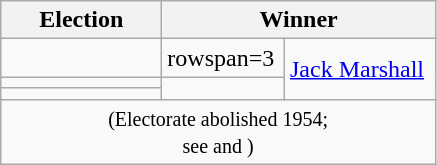<table class=wikitable>
<tr>
<th width=100>Election</th>
<th width=175 colspan=2>Winner</th>
</tr>
<tr>
<td></td>
<td>rowspan=3 </td>
<td rowspan=3><a href='#'>Jack Marshall</a></td>
</tr>
<tr>
<td></td>
</tr>
<tr>
<td></td>
</tr>
<tr>
<td colspan=3 align=center><small>(Electorate abolished 1954; <br>see  and )</small></td>
</tr>
</table>
